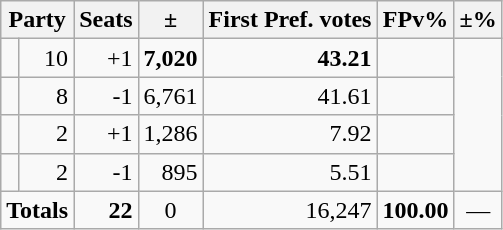<table class=wikitable>
<tr>
<th colspan=2 align=center>Party</th>
<th valign=top>Seats</th>
<th valign=top>±</th>
<th valign=top>First Pref. votes</th>
<th valign=top>FPv%</th>
<th valign=top>±%</th>
</tr>
<tr>
<td></td>
<td align=right>10</td>
<td align=right>+1</td>
<td align=right><strong>7,020</strong></td>
<td align=right><strong>43.21</strong></td>
<td align=right></td>
</tr>
<tr>
<td></td>
<td align=right>8</td>
<td align=right>-1</td>
<td align=right>6,761</td>
<td align=right>41.61</td>
<td align=right></td>
</tr>
<tr>
<td></td>
<td align=right>2</td>
<td align=right>+1</td>
<td align=right>1,286</td>
<td align=right>7.92</td>
<td align=right></td>
</tr>
<tr>
<td></td>
<td align=right>2</td>
<td align=right>-1</td>
<td align=right>895</td>
<td align=right>5.51</td>
<td align=right></td>
</tr>
<tr>
<td colspan=2 align=center><strong>Totals</strong></td>
<td align=right><strong>22</strong></td>
<td align=center>0</td>
<td align=right>16,247</td>
<td align=center><strong>100.00</strong></td>
<td align=center>—</td>
</tr>
</table>
